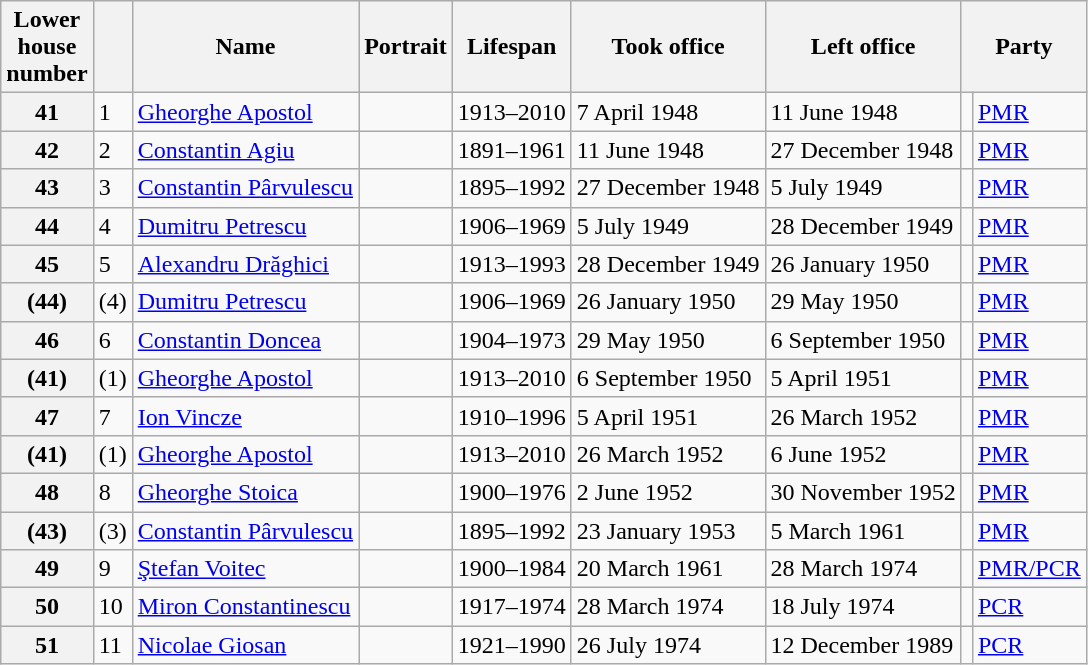<table class="wikitable">
<tr>
<th>Lower<br>house<br>number</th>
<th></th>
<th scope="col">Name</th>
<th scope="col">Portrait</th>
<th scope="col">Lifespan</th>
<th scope="col">Took office</th>
<th scope="col">Left office</th>
<th scope="col" colspan=2>Party</th>
</tr>
<tr>
<th scope="row">41</th>
<td>1</td>
<td><a href='#'>Gheorghe Apostol</a></td>
<td></td>
<td>1913–2010</td>
<td>7 April 1948</td>
<td>11 June 1948</td>
<td bgcolor=></td>
<td><a href='#'>PMR</a></td>
</tr>
<tr>
<th scope="row">42</th>
<td>2</td>
<td><a href='#'>Constantin Agiu</a></td>
<td></td>
<td>1891–1961</td>
<td>11 June 1948</td>
<td>27 December 1948</td>
<td bgcolor=></td>
<td><a href='#'>PMR</a></td>
</tr>
<tr>
<th scope="row">43</th>
<td>3</td>
<td><a href='#'>Constantin Pârvulescu</a></td>
<td></td>
<td>1895–1992</td>
<td>27 December 1948</td>
<td>5 July 1949</td>
<td bgcolor=></td>
<td><a href='#'>PMR</a></td>
</tr>
<tr>
<th scope="row">44</th>
<td>4</td>
<td><a href='#'>Dumitru Petrescu</a></td>
<td></td>
<td>1906–1969</td>
<td>5 July 1949</td>
<td>28 December 1949</td>
<td bgcolor=></td>
<td><a href='#'>PMR</a></td>
</tr>
<tr>
<th scope="row">45</th>
<td>5</td>
<td><a href='#'>Alexandru Drăghici</a></td>
<td></td>
<td>1913–1993</td>
<td>28 December 1949</td>
<td>26 January 1950</td>
<td bgcolor=></td>
<td><a href='#'>PMR</a></td>
</tr>
<tr>
<th scope="row">(44)</th>
<td>(4)</td>
<td><a href='#'>Dumitru Petrescu</a></td>
<td></td>
<td>1906–1969</td>
<td>26 January 1950</td>
<td>29 May 1950</td>
<td bgcolor=></td>
<td><a href='#'>PMR</a></td>
</tr>
<tr>
<th scope="row">46</th>
<td>6</td>
<td><a href='#'>Constantin Doncea</a></td>
<td></td>
<td>1904–1973</td>
<td>29 May 1950</td>
<td>6 September 1950</td>
<td bgcolor=></td>
<td><a href='#'>PMR</a></td>
</tr>
<tr>
<th scope="row">(41)</th>
<td>(1)</td>
<td><a href='#'>Gheorghe Apostol</a></td>
<td></td>
<td>1913–2010</td>
<td>6 September 1950</td>
<td>5 April 1951</td>
<td bgcolor=></td>
<td><a href='#'>PMR</a></td>
</tr>
<tr>
<th scope="row">47</th>
<td>7</td>
<td><a href='#'>Ion Vincze</a></td>
<td></td>
<td>1910–1996</td>
<td>5 April 1951</td>
<td>26 March 1952</td>
<td bgcolor=></td>
<td><a href='#'>PMR</a></td>
</tr>
<tr>
<th scope="row">(41)</th>
<td>(1)</td>
<td><a href='#'>Gheorghe Apostol</a></td>
<td></td>
<td>1913–2010</td>
<td>26 March 1952</td>
<td>6 June 1952</td>
<td bgcolor=></td>
<td><a href='#'>PMR</a></td>
</tr>
<tr>
<th scope="row">48</th>
<td>8</td>
<td><a href='#'>Gheorghe Stoica</a></td>
<td></td>
<td>1900–1976</td>
<td>2 June 1952</td>
<td>30 November 1952</td>
<td bgcolor=></td>
<td><a href='#'>PMR</a></td>
</tr>
<tr>
<th scope="row">(43)</th>
<td>(3)</td>
<td><a href='#'>Constantin Pârvulescu</a></td>
<td></td>
<td>1895–1992</td>
<td>23 January 1953</td>
<td>5 March 1961</td>
<td bgcolor=></td>
<td><a href='#'>PMR</a></td>
</tr>
<tr>
<th scope="row">49</th>
<td>9</td>
<td><a href='#'>Ştefan Voitec</a></td>
<td></td>
<td>1900–1984</td>
<td>20 March 1961</td>
<td>28 March 1974</td>
<td bgcolor=></td>
<td><a href='#'>PMR/PCR</a></td>
</tr>
<tr>
<th scope="row">50</th>
<td>10</td>
<td><a href='#'>Miron Constantinescu</a></td>
<td></td>
<td>1917–1974</td>
<td>28 March 1974</td>
<td>18 July 1974</td>
<td bgcolor=></td>
<td><a href='#'>PCR</a></td>
</tr>
<tr>
<th scope="row">51</th>
<td>11</td>
<td><a href='#'>Nicolae Giosan</a></td>
<td></td>
<td>1921–1990</td>
<td>26 July 1974</td>
<td>12 December 1989</td>
<td bgcolor=></td>
<td><a href='#'>PCR</a></td>
</tr>
</table>
